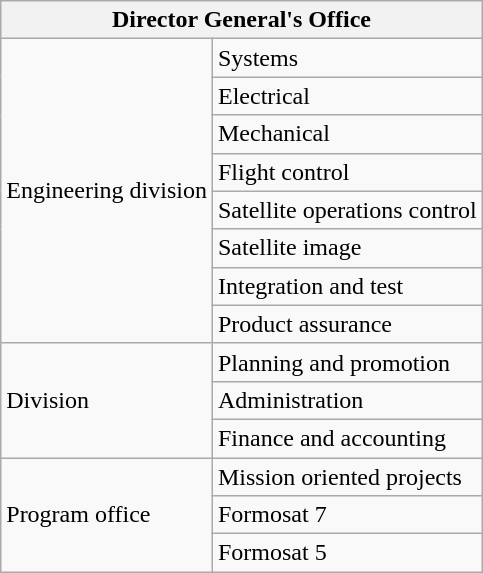<table class="wikitable">
<tr>
<th colspan="2">Director General's Office</th>
</tr>
<tr>
<td rowspan="8">Engineering division</td>
<td>Systems</td>
</tr>
<tr>
<td>Electrical</td>
</tr>
<tr>
<td>Mechanical</td>
</tr>
<tr>
<td>Flight control</td>
</tr>
<tr>
<td>Satellite operations control</td>
</tr>
<tr>
<td>Satellite image</td>
</tr>
<tr>
<td>Integration and test</td>
</tr>
<tr>
<td>Product assurance</td>
</tr>
<tr>
<td rowspan="3">Division</td>
<td>Planning and promotion</td>
</tr>
<tr>
<td>Administration</td>
</tr>
<tr>
<td>Finance and accounting</td>
</tr>
<tr>
<td rowspan="3">Program office</td>
<td>Mission oriented projects</td>
</tr>
<tr>
<td>Formosat 7</td>
</tr>
<tr>
<td>Formosat 5</td>
</tr>
</table>
